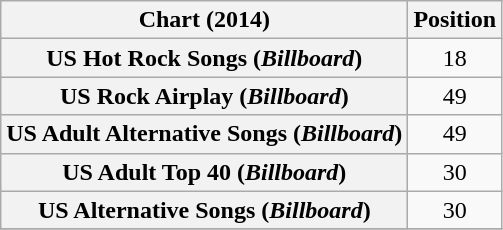<table class="wikitable plainrowheaders sortable">
<tr>
<th>Chart (2014)</th>
<th>Position</th>
</tr>
<tr>
<th scope="row">US Hot Rock Songs (<em>Billboard</em>)</th>
<td style="text-align:center;">18</td>
</tr>
<tr>
<th scope="row">US Rock Airplay (<em>Billboard</em>)</th>
<td style="text-align:center;">49</td>
</tr>
<tr>
<th scope="row">US Adult Alternative Songs (<em>Billboard</em>)</th>
<td style="text-align:center;">49</td>
</tr>
<tr>
<th scope="row">US Adult Top 40 (<em>Billboard</em>)</th>
<td style="text-align:center;">30</td>
</tr>
<tr>
<th scope="row">US Alternative Songs (<em>Billboard</em>)</th>
<td style="text-align:center;">30</td>
</tr>
<tr>
</tr>
</table>
